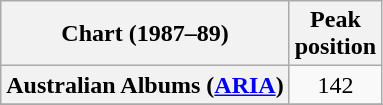<table class="wikitable sortable plainrowheaders" style="text-align:center">
<tr>
<th scope="col">Chart (1987–89)</th>
<th scope="col">Peak<br>position</th>
</tr>
<tr>
<th scope="row">Australian Albums (<a href='#'>ARIA</a>)</th>
<td>142</td>
</tr>
<tr>
</tr>
<tr>
</tr>
<tr>
</tr>
<tr>
</tr>
<tr>
</tr>
<tr>
</tr>
<tr>
</tr>
<tr>
</tr>
<tr>
</tr>
</table>
